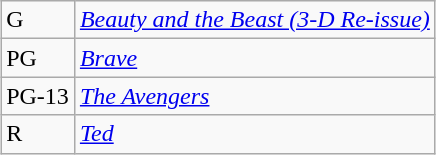<table class="wikitable sortable" style="margin:auto; margin:auto;">
<tr>
<td>G</td>
<td><em><a href='#'>Beauty and the Beast (3-D Re-issue)</a></em></td>
</tr>
<tr>
<td>PG</td>
<td><em><a href='#'>Brave</a></em></td>
</tr>
<tr>
<td>PG-13</td>
<td><em><a href='#'>The Avengers</a></em></td>
</tr>
<tr>
<td>R</td>
<td><em><a href='#'>Ted</a></em></td>
</tr>
</table>
